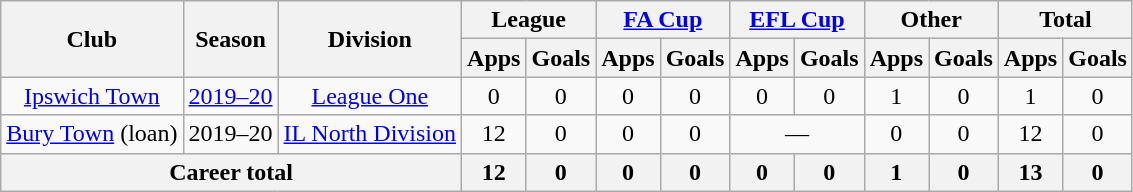<table class="wikitable" style="text-align:center">
<tr>
<th rowspan="2">Club</th>
<th rowspan="2">Season</th>
<th rowspan="2">Division</th>
<th colspan="2">League</th>
<th colspan="2"><a href='#'>FA Cup</a></th>
<th colspan="2"><a href='#'>EFL Cup</a></th>
<th colspan="2">Other</th>
<th colspan="2">Total</th>
</tr>
<tr>
<th>Apps</th>
<th>Goals</th>
<th>Apps</th>
<th>Goals</th>
<th>Apps</th>
<th>Goals</th>
<th>Apps</th>
<th>Goals</th>
<th>Apps</th>
<th>Goals</th>
</tr>
<tr>
<td><a href='#'>Ipswich Town</a></td>
<td><a href='#'>2019–20</a></td>
<td><a href='#'>League One</a></td>
<td>0</td>
<td>0</td>
<td>0</td>
<td>0</td>
<td>0</td>
<td>0</td>
<td>1</td>
<td>0</td>
<td>1</td>
<td>0</td>
</tr>
<tr>
<td><a href='#'>Bury Town</a> (loan)</td>
<td>2019–20</td>
<td><a href='#'>IL North Division</a></td>
<td>12</td>
<td>0</td>
<td>0</td>
<td>0</td>
<td colspan="2">—</td>
<td>0</td>
<td>0</td>
<td>12</td>
<td>0</td>
</tr>
<tr>
<th colspan=3>Career total</th>
<th>12</th>
<th>0</th>
<th>0</th>
<th>0</th>
<th>0</th>
<th>0</th>
<th>1</th>
<th>0</th>
<th>13</th>
<th>0</th>
</tr>
</table>
